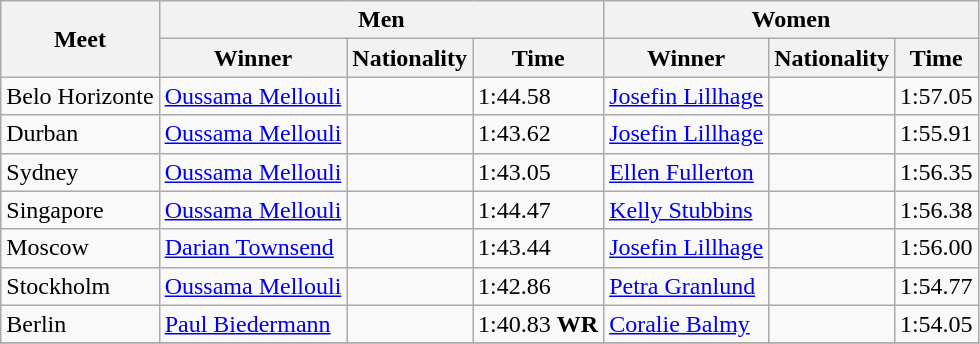<table class="wikitable">
<tr>
<th rowspan="2">Meet</th>
<th colspan="3">Men</th>
<th colspan="3">Women</th>
</tr>
<tr>
<th>Winner</th>
<th>Nationality</th>
<th>Time</th>
<th>Winner</th>
<th>Nationality</th>
<th>Time</th>
</tr>
<tr>
<td>Belo Horizonte</td>
<td><a href='#'>Oussama Mellouli</a></td>
<td></td>
<td>1:44.58</td>
<td><a href='#'>Josefin Lillhage</a></td>
<td></td>
<td>1:57.05</td>
</tr>
<tr>
<td>Durban</td>
<td><a href='#'>Oussama Mellouli</a></td>
<td></td>
<td>1:43.62</td>
<td><a href='#'>Josefin Lillhage</a></td>
<td></td>
<td>1:55.91</td>
</tr>
<tr>
<td>Sydney</td>
<td><a href='#'>Oussama Mellouli</a></td>
<td></td>
<td>1:43.05</td>
<td><a href='#'>Ellen Fullerton</a></td>
<td></td>
<td>1:56.35</td>
</tr>
<tr>
<td>Singapore</td>
<td><a href='#'>Oussama Mellouli</a></td>
<td></td>
<td>1:44.47</td>
<td><a href='#'>Kelly Stubbins</a></td>
<td></td>
<td>1:56.38</td>
</tr>
<tr>
<td>Moscow</td>
<td><a href='#'>Darian Townsend</a></td>
<td></td>
<td>1:43.44</td>
<td><a href='#'>Josefin Lillhage</a></td>
<td></td>
<td>1:56.00</td>
</tr>
<tr>
<td>Stockholm</td>
<td><a href='#'>Oussama Mellouli</a></td>
<td></td>
<td>1:42.86</td>
<td><a href='#'>Petra Granlund</a></td>
<td></td>
<td>1:54.77</td>
</tr>
<tr>
<td>Berlin</td>
<td><a href='#'>Paul Biedermann</a></td>
<td></td>
<td>1:40.83 <strong>WR</strong></td>
<td><a href='#'>Coralie Balmy</a></td>
<td></td>
<td>1:54.05</td>
</tr>
<tr>
</tr>
</table>
